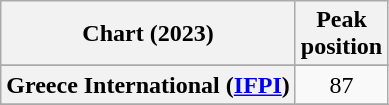<table class="wikitable sortable plainrowheaders" style="text-align:center">
<tr>
<th scope="col">Chart (2023)</th>
<th scope="col">Peak<br>position</th>
</tr>
<tr>
</tr>
<tr>
</tr>
<tr>
</tr>
<tr>
<th scope="row">Greece International (<a href='#'>IFPI</a>)</th>
<td>87</td>
</tr>
<tr>
</tr>
<tr>
</tr>
<tr>
</tr>
<tr>
</tr>
</table>
